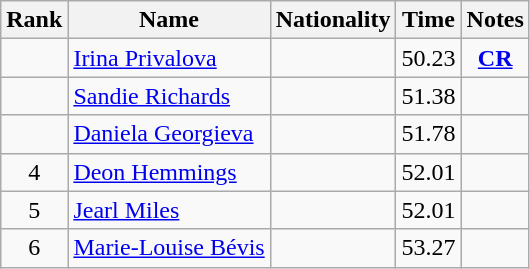<table class="wikitable sortable" style="text-align:center">
<tr>
<th>Rank</th>
<th>Name</th>
<th>Nationality</th>
<th>Time</th>
<th>Notes</th>
</tr>
<tr>
<td></td>
<td align="left"><a href='#'>Irina Privalova</a></td>
<td align=left></td>
<td>50.23</td>
<td><strong><a href='#'>CR</a></strong></td>
</tr>
<tr>
<td></td>
<td align="left"><a href='#'>Sandie Richards</a></td>
<td align=left></td>
<td>51.38</td>
<td></td>
</tr>
<tr>
<td></td>
<td align="left"><a href='#'>Daniela Georgieva</a></td>
<td align=left></td>
<td>51.78</td>
<td></td>
</tr>
<tr>
<td>4</td>
<td align="left"><a href='#'>Deon Hemmings</a></td>
<td align=left></td>
<td>52.01</td>
<td></td>
</tr>
<tr>
<td>5</td>
<td align="left"><a href='#'>Jearl Miles</a></td>
<td align=left></td>
<td>52.01</td>
<td></td>
</tr>
<tr>
<td>6</td>
<td align="left"><a href='#'>Marie-Louise Bévis</a></td>
<td align=left></td>
<td>53.27</td>
<td></td>
</tr>
</table>
